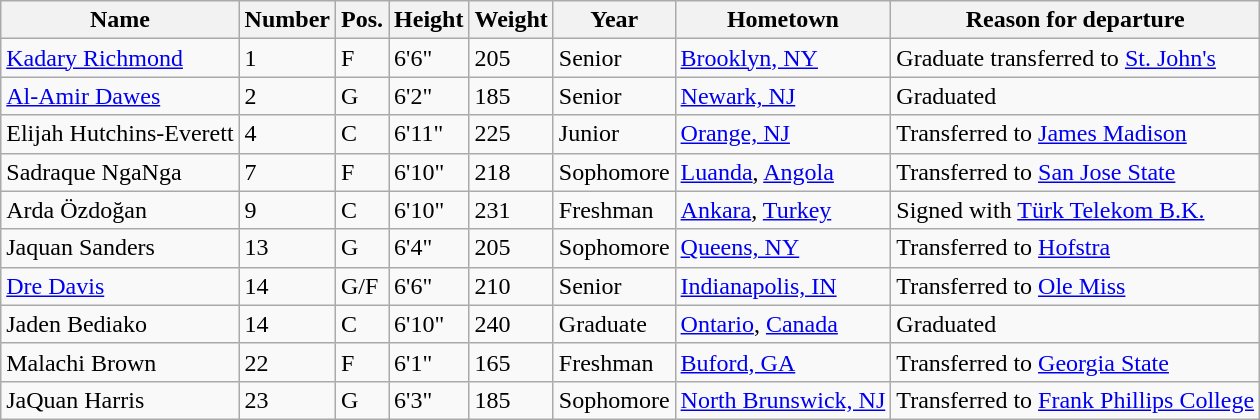<table class="wikitable sortable" border="1">
<tr>
<th>Name</th>
<th>Number</th>
<th>Pos.</th>
<th>Height</th>
<th>Weight</th>
<th>Year</th>
<th>Hometown</th>
<th class="unsortable">Reason for departure</th>
</tr>
<tr>
<td><a href='#'>Kadary Richmond</a></td>
<td>1</td>
<td>F</td>
<td>6'6"</td>
<td>205</td>
<td>Senior</td>
<td><a href='#'>Brooklyn, NY</a></td>
<td>Graduate transferred to <a href='#'>St. John's</a></td>
</tr>
<tr>
<td><a href='#'>Al-Amir Dawes</a></td>
<td>2</td>
<td>G</td>
<td>6'2"</td>
<td>185</td>
<td>Senior</td>
<td><a href='#'>Newark, NJ</a></td>
<td>Graduated</td>
</tr>
<tr>
<td>Elijah Hutchins-Everett</td>
<td>4</td>
<td>C</td>
<td>6'11"</td>
<td>225</td>
<td>Junior</td>
<td><a href='#'>Orange, NJ</a></td>
<td>Transferred to <a href='#'>James Madison</a></td>
</tr>
<tr>
<td>Sadraque NgaNga</td>
<td>7</td>
<td>F</td>
<td>6'10"</td>
<td>218</td>
<td>Sophomore</td>
<td><a href='#'>Luanda</a>, <a href='#'>Angola</a></td>
<td>Transferred to <a href='#'>San Jose State</a></td>
</tr>
<tr>
<td>Arda Özdoğan</td>
<td>9</td>
<td>C</td>
<td>6'10"</td>
<td>231</td>
<td>Freshman</td>
<td><a href='#'>Ankara</a>, <a href='#'>Turkey</a></td>
<td>Signed with <a href='#'>Türk Telekom B.K.</a></td>
</tr>
<tr>
<td>Jaquan Sanders</td>
<td>13</td>
<td>G</td>
<td>6'4"</td>
<td>205</td>
<td>Sophomore</td>
<td><a href='#'>Queens, NY</a></td>
<td>Transferred to <a href='#'>Hofstra</a></td>
</tr>
<tr>
<td><a href='#'>Dre Davis</a></td>
<td>14</td>
<td>G/F</td>
<td>6'6"</td>
<td>210</td>
<td>Senior</td>
<td><a href='#'>Indianapolis, IN</a></td>
<td>Transferred to <a href='#'>Ole Miss</a></td>
</tr>
<tr>
<td>Jaden Bediako</td>
<td>14</td>
<td>C</td>
<td>6'10"</td>
<td>240</td>
<td>Graduate</td>
<td><a href='#'>Ontario</a>, <a href='#'>Canada</a></td>
<td>Graduated</td>
</tr>
<tr>
<td>Malachi Brown</td>
<td>22</td>
<td>F</td>
<td>6'1"</td>
<td>165</td>
<td>Freshman</td>
<td><a href='#'>Buford, GA</a></td>
<td>Transferred to <a href='#'>Georgia State</a></td>
</tr>
<tr>
<td>JaQuan Harris</td>
<td>23</td>
<td>G</td>
<td>6'3"</td>
<td>185</td>
<td>Sophomore</td>
<td><a href='#'>North Brunswick, NJ</a></td>
<td>Transferred to <a href='#'>Frank Phillips College</a></td>
</tr>
</table>
